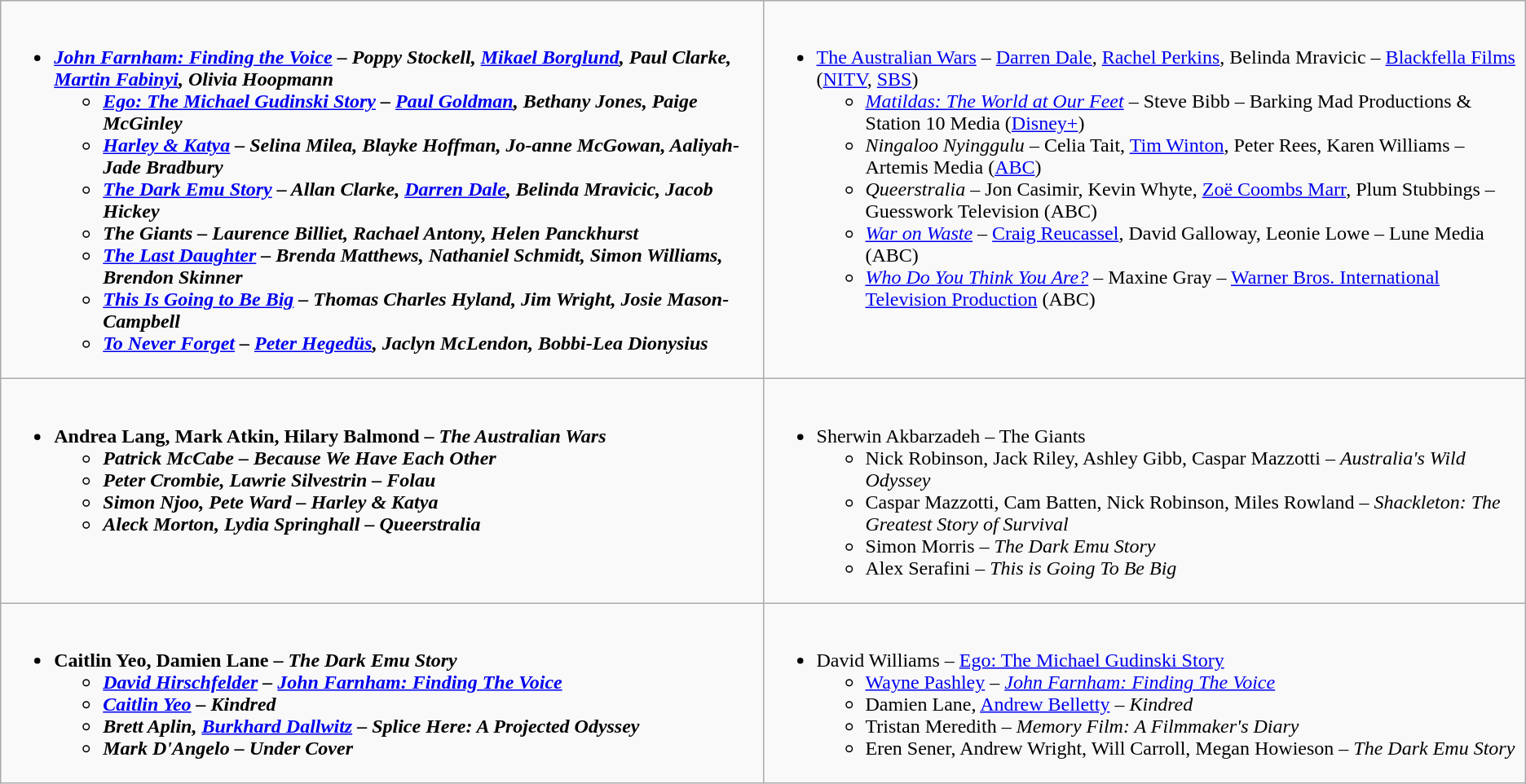<table class="wikitable" style="width=">
<tr>
<td valign="top" width="50%"><br><ul><li><strong><em><a href='#'>John Farnham: Finding the Voice</a><em> – Poppy Stockell, <a href='#'>Mikael Borglund</a>, Paul Clarke, <a href='#'>Martin Fabinyi</a>, Olivia Hoopmann<strong><ul><li></em><a href='#'>Ego: The Michael Gudinski Story</a><em> – <a href='#'>Paul Goldman</a>, Bethany Jones, Paige McGinley</li><li></em><a href='#'>Harley & Katya</a><em> – Selina Milea, Blayke Hoffman, Jo-anne McGowan, Aaliyah-Jade Bradbury</li><li></em><a href='#'>The Dark Emu Story</a><em> – Allan Clarke, <a href='#'>Darren Dale</a>, Belinda Mravicic, Jacob Hickey</li><li></em>The Giants<em> – Laurence Billiet, Rachael Antony, Helen Panckhurst</li><li></em><a href='#'>The Last Daughter</a><em> – Brenda Matthews, Nathaniel Schmidt, Simon Williams, Brendon Skinner</li><li></em><a href='#'>This Is Going to Be Big</a><em> – Thomas Charles Hyland, Jim Wright, Josie Mason-Campbell</li><li></em><a href='#'>To Never Forget</a><em> – <a href='#'>Peter Hegedüs</a>, Jaclyn McLendon, Bobbi-Lea Dionysius</li></ul></li></ul></td>
<td valign="top" width="50%"><br><ul><li></em></strong><a href='#'>The Australian Wars</a></em> – <a href='#'>Darren Dale</a>, <a href='#'>Rachel Perkins</a>, Belinda Mravicic – <a href='#'>Blackfella Films</a> (<a href='#'>NITV</a>, <a href='#'>SBS</a>)</strong><ul><li><em><a href='#'>Matildas: The World at Our Feet</a></em> – Steve Bibb – Barking Mad Productions & Station 10 Media (<a href='#'>Disney+</a>)</li><li><em>Ningaloo Nyinggulu</em> – Celia Tait, <a href='#'>Tim Winton</a>, Peter Rees, Karen Williams – Artemis Media (<a href='#'>ABC</a>)</li><li><em>Queerstralia</em> – Jon Casimir, Kevin Whyte, <a href='#'>Zoë Coombs Marr</a>, Plum Stubbings – Guesswork Television (ABC)</li><li><em><a href='#'>War on Waste</a></em> – <a href='#'>Craig Reucassel</a>, David Galloway, Leonie Lowe – Lune Media (ABC)</li><li><em><a href='#'>Who Do You Think You Are?</a></em> – Maxine Gray – <a href='#'>Warner Bros. International Television Production</a> (ABC)</li></ul></li></ul></td>
</tr>
<tr>
<td valign="top" width="50%"><br><ul><li><strong>Andrea Lang, Mark Atkin, Hilary Balmond – <em>The Australian Wars<strong><em><ul><li>Patrick McCabe – </em>Because We Have Each Other<em></li><li>Peter Crombie, Lawrie Silvestrin – </em>Folau<em></li><li>Simon Njoo, Pete Ward – </em>Harley & Katya<em></li><li>Aleck Morton, Lydia Springhall – </em>Queerstralia<em></li></ul></li></ul></td>
<td valign="top" width="50%"><br><ul><li></strong>Sherwin Akbarzadeh – </em>The Giants</em></strong><ul><li>Nick Robinson, Jack Riley, Ashley Gibb, Caspar Mazzotti – <em>Australia's Wild Odyssey</em></li><li>Caspar Mazzotti, Cam Batten, Nick Robinson, Miles Rowland – <em>Shackleton: The Greatest Story of Survival</em></li><li>Simon Morris – <em>The Dark Emu Story</em></li><li>Alex Serafini – <em>This is Going To Be Big</em></li></ul></li></ul></td>
</tr>
<tr>
<td valign="top" width="50%"><br><ul><li><strong>Caitlin Yeo, Damien Lane – <em>The Dark Emu Story<strong><em><ul><li><a href='#'>David Hirschfelder</a> – </em><a href='#'>John Farnham: Finding The Voice</a><em></li><li><a href='#'>Caitlin Yeo</a> – </em>Kindred<em></li><li>Brett Aplin, <a href='#'>Burkhard Dallwitz</a> – </em>Splice Here: A Projected Odyssey<em></li><li>Mark D'Angelo – </em>Under Cover<em></li></ul></li></ul></td>
<td valign="top" width="50%"><br><ul><li></strong>David Williams – </em><a href='#'>Ego: The Michael Gudinski Story</a></em></strong><ul><li><a href='#'>Wayne Pashley</a> – <em><a href='#'>John Farnham: Finding The Voice</a></em></li><li>Damien Lane, <a href='#'>Andrew Belletty</a> – <em>Kindred</em></li><li>Tristan Meredith – <em>Memory Film: A Filmmaker's Diary</em></li><li>Eren Sener, Andrew Wright, Will Carroll, Megan Howieson – <em>The Dark Emu Story</em></li></ul></li></ul></td>
</tr>
</table>
